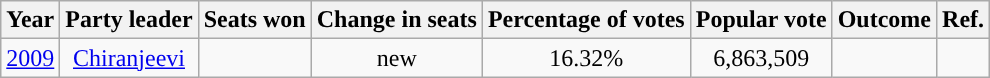<table class="wikitable sortable" style="text-align:center;">
<tr>
<th Style="background-color:">Year</th>
<th Style="background-color:">Party leader</th>
<th Style="background-color:">Seats won</th>
<th Style="background-color:">Change in seats</th>
<th Style="background-color:">Percentage of votes</th>
<th Style="background-color:">Popular vote</th>
<th Style="background-color:">Outcome</th>
<th Style="background-color:">Ref.</th>
</tr>
<tr>
<td><a href='#'>2009</a></td>
<td><a href='#'>Chiranjeevi</a></td>
<td></td>
<td> new</td>
<td>16.32%</td>
<td>6,863,509</td>
<td></td>
<td></td>
</tr>
</table>
